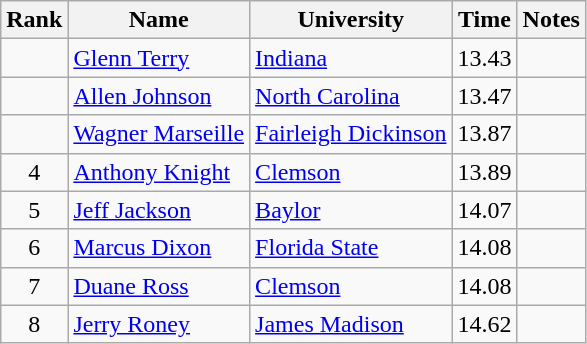<table class="wikitable sortable" style="text-align:center">
<tr>
<th>Rank</th>
<th>Name</th>
<th>University</th>
<th>Time</th>
<th>Notes</th>
</tr>
<tr>
<td></td>
<td align=left><a href='#'>Glenn Terry</a></td>
<td align="left"><a href='#'>Indiana</a></td>
<td>13.43</td>
<td></td>
</tr>
<tr>
<td></td>
<td align=left><a href='#'>Allen Johnson</a></td>
<td align=left><a href='#'>North Carolina</a></td>
<td>13.47</td>
<td></td>
</tr>
<tr>
<td></td>
<td align=left><a href='#'>Wagner Marseille</a> </td>
<td align=left><a href='#'>Fairleigh Dickinson</a></td>
<td>13.87</td>
<td></td>
</tr>
<tr>
<td>4</td>
<td align=left><a href='#'>Anthony Knight</a> </td>
<td align=left><a href='#'>Clemson</a></td>
<td>13.89</td>
<td></td>
</tr>
<tr>
<td>5</td>
<td align=left><a href='#'>Jeff Jackson</a> </td>
<td align=left><a href='#'>Baylor</a></td>
<td>14.07</td>
<td></td>
</tr>
<tr>
<td>6</td>
<td align=left><a href='#'>Marcus Dixon</a></td>
<td align="left"><a href='#'>Florida State</a></td>
<td>14.08</td>
<td></td>
</tr>
<tr>
<td>7</td>
<td align=left><a href='#'>Duane Ross</a></td>
<td align=left><a href='#'>Clemson</a></td>
<td>14.08</td>
<td></td>
</tr>
<tr>
<td>8</td>
<td align=left><a href='#'>Jerry Roney</a></td>
<td align="left"><a href='#'>James Madison</a></td>
<td>14.62</td>
<td></td>
</tr>
</table>
